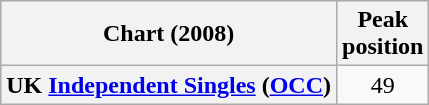<table class="wikitable sortable plainrowheaders" style="text-align:center">
<tr>
<th scope="col">Chart (2008)</th>
<th scope="col">Peak<br>position</th>
</tr>
<tr>
<th scope="row">UK <a href='#'>Independent Singles</a> (<a href='#'>OCC</a>)</th>
<td>49</td>
</tr>
</table>
